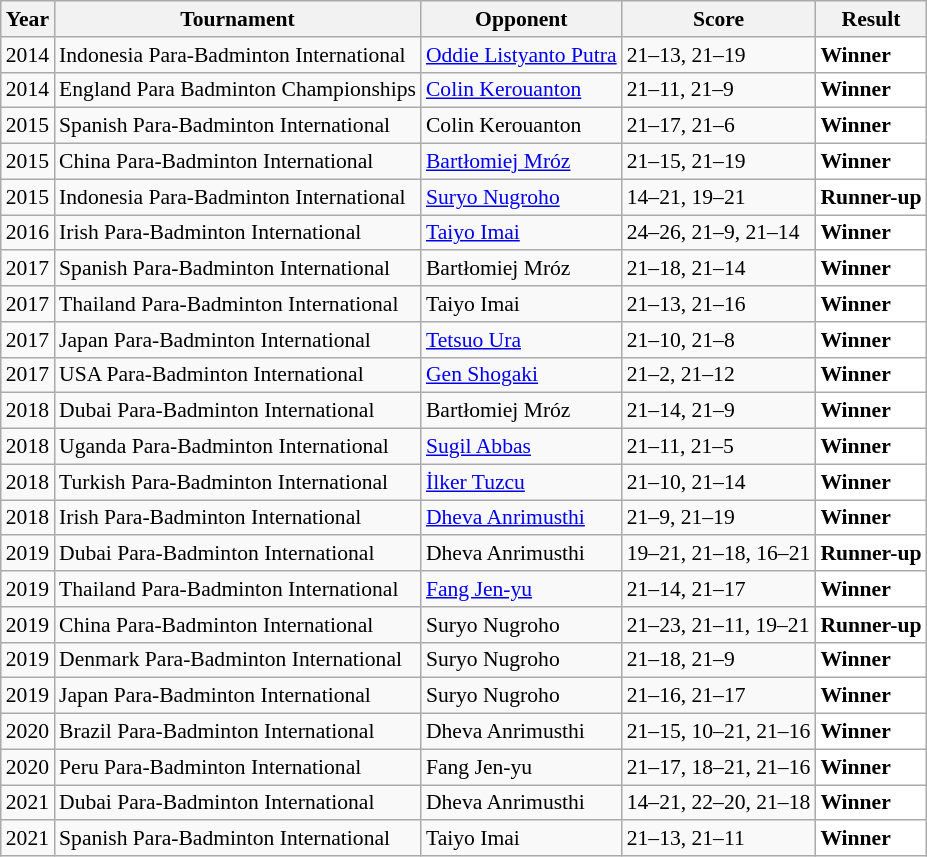<table class="sortable wikitable" style="font-size: 90%;">
<tr>
<th>Year</th>
<th>Tournament</th>
<th>Opponent</th>
<th>Score</th>
<th>Result</th>
</tr>
<tr>
<td align="center">2014</td>
<td align="left">Indonesia Para-Badminton International</td>
<td align="left"> <a href='#'>Oddie Listyanto Putra</a></td>
<td align="left">21–13, 21–19</td>
<td style="text-align:left; background:white"> <strong>Winner</strong></td>
</tr>
<tr>
<td align="center">2014</td>
<td align="left">England Para Badminton Championships</td>
<td align="left"> <a href='#'>Colin Kerouanton</a></td>
<td align="left">21–11, 21–9</td>
<td style="text-align:left; background:white"> <strong>Winner</strong></td>
</tr>
<tr>
<td align="center">2015</td>
<td align="left">Spanish Para-Badminton International</td>
<td align="left"> Colin Kerouanton</td>
<td align="left">21–17, 21–6</td>
<td style="text-align:left; background:white"> <strong>Winner</strong></td>
</tr>
<tr>
<td align="center">2015</td>
<td align="left">China Para-Badminton International</td>
<td align="left"> <a href='#'>Bartłomiej Mróz</a></td>
<td align="left">21–15, 21–19</td>
<td style="text-align:left; background:white"> <strong>Winner</strong></td>
</tr>
<tr>
<td align="center">2015</td>
<td align="left">Indonesia Para-Badminton International</td>
<td align="left"> <a href='#'>Suryo Nugroho</a></td>
<td align="left">14–21, 19–21</td>
<td style="text-align:left; background:white"> <strong>Runner-up</strong></td>
</tr>
<tr>
<td align="center">2016</td>
<td align="left">Irish Para-Badminton International</td>
<td align="left"> <a href='#'>Taiyo Imai</a></td>
<td align="left">24–26, 21–9, 21–14</td>
<td style="text-align:left; background:white"> <strong>Winner</strong></td>
</tr>
<tr>
<td align="center">2017</td>
<td align="left">Spanish Para-Badminton International</td>
<td align="left"> Bartłomiej Mróz</td>
<td align="left">21–18, 21–14</td>
<td style="text-align:left; background:white"> <strong>Winner</strong></td>
</tr>
<tr>
<td align="center">2017</td>
<td align="left">Thailand Para-Badminton International</td>
<td align="left"> Taiyo Imai</td>
<td align="left">21–13, 21–16</td>
<td style="text-align:left; background:white"> <strong>Winner</strong></td>
</tr>
<tr>
<td align="center">2017</td>
<td align="left">Japan Para-Badminton International</td>
<td align="left"> <a href='#'>Tetsuo Ura</a></td>
<td align="left">21–10, 21–8</td>
<td style="text-align:left; background:white"> <strong>Winner</strong></td>
</tr>
<tr>
<td align="center">2017</td>
<td align="left">USA Para-Badminton International</td>
<td align="left"> <a href='#'>Gen Shogaki</a></td>
<td align="left">21–2, 21–12</td>
<td style="text-align:left; background:white"> <strong>Winner</strong></td>
</tr>
<tr>
<td align="center">2018</td>
<td align="left">Dubai Para-Badminton International</td>
<td align="left"> Bartłomiej Mróz</td>
<td align="left">21–14, 21–9</td>
<td style="text-align:left; background:white"> <strong>Winner</strong></td>
</tr>
<tr>
<td align="center">2018</td>
<td align="left">Uganda Para-Badminton International</td>
<td align="left"> <a href='#'>Sugil Abbas</a></td>
<td align="left">21–11, 21–5</td>
<td style="text-align:left; background:white"> <strong>Winner</strong></td>
</tr>
<tr>
<td align="center">2018</td>
<td align="left">Turkish Para-Badminton International</td>
<td align="left"> <a href='#'>İlker Tuzcu</a></td>
<td align="left">21–10, 21–14</td>
<td style="text-align:left; background:white"> <strong>Winner</strong></td>
</tr>
<tr>
<td align="center">2018</td>
<td align="left">Irish Para-Badminton International</td>
<td align="left"> <a href='#'>Dheva Anrimusthi</a></td>
<td align="left">21–9, 21–19</td>
<td style="text-align:left; background:white"> <strong>Winner</strong></td>
</tr>
<tr>
<td align="center">2019</td>
<td align="left">Dubai Para-Badminton International</td>
<td align="left"> Dheva Anrimusthi</td>
<td align="left">19–21, 21–18, 16–21</td>
<td style="text-align:left; background:white"> <strong>Runner-up</strong></td>
</tr>
<tr>
<td align="center">2019</td>
<td align="left">Thailand Para-Badminton International</td>
<td align="left"> <a href='#'>Fang Jen-yu</a></td>
<td align="left">21–14, 21–17</td>
<td style="text-align:left; background:white"> <strong>Winner</strong></td>
</tr>
<tr>
<td align="center">2019</td>
<td align="left">China Para-Badminton International</td>
<td align="left"> Suryo Nugroho</td>
<td align="left">21–23, 21–11, 19–21</td>
<td style="text-align:left; background:white"> <strong>Runner-up</strong></td>
</tr>
<tr>
<td align="center">2019</td>
<td align="left">Denmark Para-Badminton International</td>
<td align="left"> Suryo Nugroho</td>
<td align="left">21–18, 21–9</td>
<td style="text-align:left; background:white"> <strong>Winner</strong></td>
</tr>
<tr>
<td align="center">2019</td>
<td align="left">Japan Para-Badminton International</td>
<td align="left"> Suryo Nugroho</td>
<td align="left">21–16, 21–17</td>
<td style="text-align:left; background:white"> <strong>Winner</strong></td>
</tr>
<tr>
<td align="center">2020</td>
<td align="left">Brazil Para-Badminton International</td>
<td align="left"> Dheva Anrimusthi</td>
<td align="left">21–15, 10–21, 21–16</td>
<td style="text-align:left; background:white"> <strong>Winner</strong></td>
</tr>
<tr>
<td align="center">2020</td>
<td align="left">Peru Para-Badminton International</td>
<td align="left"> Fang Jen-yu</td>
<td align="left">21–17, 18–21, 21–16</td>
<td style="text-align:left; background:white"> <strong>Winner</strong></td>
</tr>
<tr>
<td align="center">2021</td>
<td align="left">Dubai Para-Badminton International</td>
<td align="left"> Dheva Anrimusthi</td>
<td align="left">14–21, 22–20, 21–18</td>
<td style="text-align:left; background:white"> <strong>Winner</strong></td>
</tr>
<tr>
<td align="center">2021</td>
<td align="left">Spanish Para-Badminton International</td>
<td align="left"> Taiyo Imai</td>
<td align="left">21–13, 21–11</td>
<td style="text-align:left; background:white"> <strong>Winner</strong></td>
</tr>
</table>
